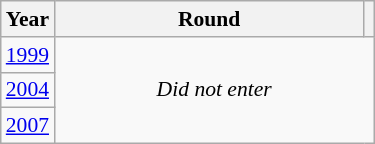<table class="wikitable" style="text-align: center; font-size:90%">
<tr>
<th>Year</th>
<th style="width:200px">Round</th>
<th></th>
</tr>
<tr>
<td><a href='#'>1999</a></td>
<td colspan="2" rowspan="3"><em>Did not enter</em></td>
</tr>
<tr>
<td><a href='#'>2004</a></td>
</tr>
<tr>
<td><a href='#'>2007</a></td>
</tr>
</table>
